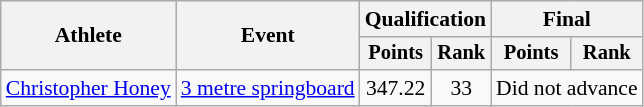<table class="wikitable" style="font-size:90%">
<tr>
<th rowspan=2>Athlete</th>
<th rowspan=2>Event</th>
<th colspan=2>Qualification</th>
<th colspan=2>Final</th>
</tr>
<tr style="font-size:95%">
<th>Points</th>
<th>Rank</th>
<th>Points</th>
<th>Rank</th>
</tr>
<tr align=center>
<td align=left><a href='#'>Christopher Honey</a></td>
<td align=left><a href='#'>3 metre springboard</a></td>
<td>347.22</td>
<td>33</td>
<td colspan=2>Did not advance</td>
</tr>
</table>
